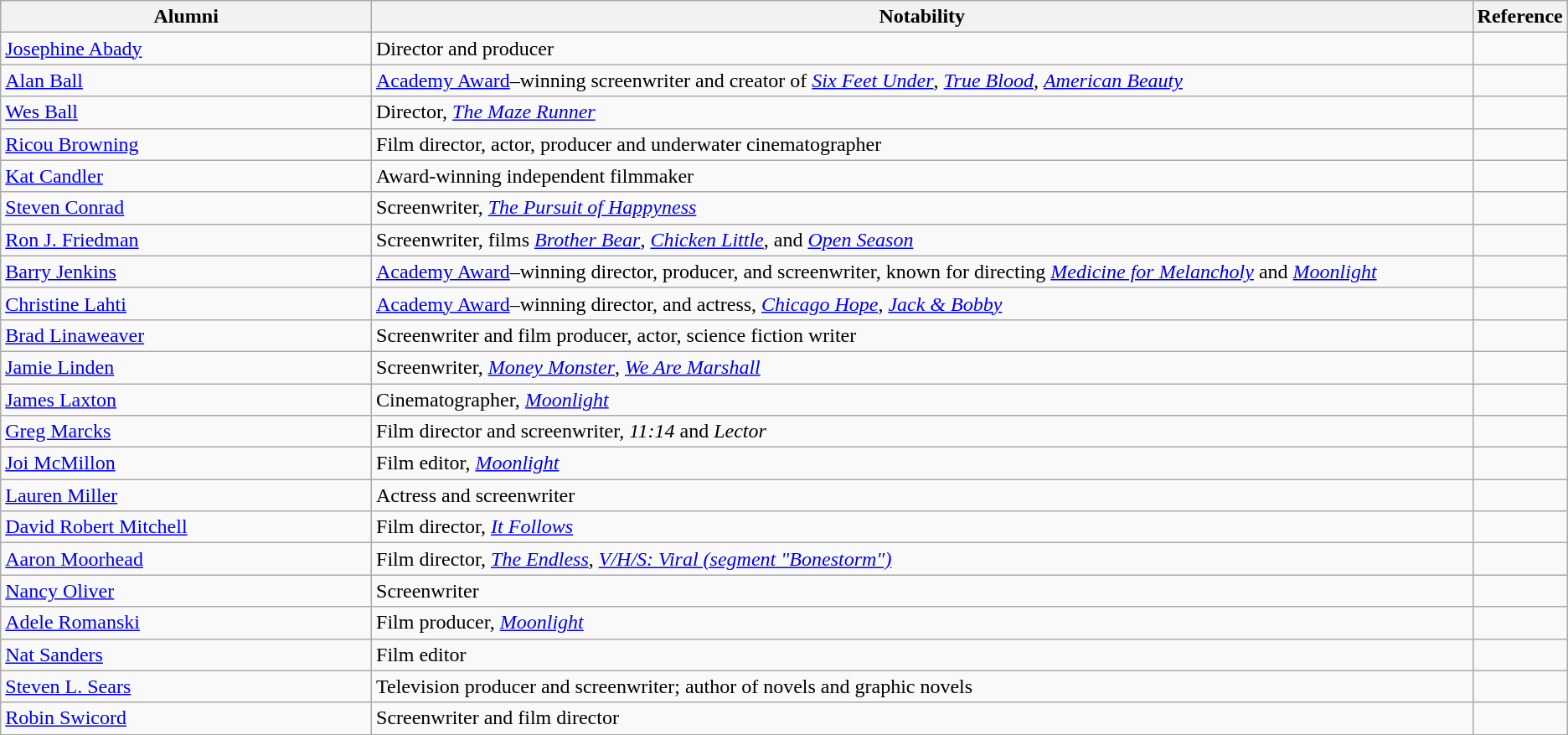<table class="wikitable vertical-align-top">
<tr>
<th style="width:25%;">Alumni</th>
<th style="width:75%;">Notability</th>
<th style="width:*;" class="unsortable">Reference</th>
</tr>
<tr>
<td><a href='#'>Josephine Abady</a></td>
<td>Director and producer</td>
<td></td>
</tr>
<tr>
<td><a href='#'>Alan Ball</a></td>
<td><a href='#'>Academy Award</a>–winning screenwriter and creator of <em><a href='#'>Six Feet Under</a></em>, <em><a href='#'>True Blood</a></em>, <em><a href='#'>American Beauty</a></em></td>
<td></td>
</tr>
<tr>
<td><a href='#'>Wes Ball</a></td>
<td>Director, <em><a href='#'>The Maze Runner</a></em></td>
<td></td>
</tr>
<tr>
<td><a href='#'>Ricou Browning</a></td>
<td>Film director, actor, producer and underwater cinematographer</td>
<td></td>
</tr>
<tr>
<td><a href='#'>Kat Candler</a></td>
<td>Award-winning independent filmmaker</td>
<td></td>
</tr>
<tr>
<td><a href='#'>Steven Conrad</a></td>
<td>Screenwriter, <em><a href='#'>The Pursuit of Happyness</a></em></td>
<td></td>
</tr>
<tr>
<td><a href='#'>Ron J. Friedman</a></td>
<td>Screenwriter, films <em><a href='#'>Brother Bear</a></em>, <em><a href='#'>Chicken Little</a></em>, and <em><a href='#'>Open Season</a></em></td>
<td></td>
</tr>
<tr>
<td><a href='#'>Barry Jenkins</a></td>
<td><a href='#'>Academy Award</a>–winning director, producer, and screenwriter, known for directing <em><a href='#'>Medicine for Melancholy</a></em> and <em><a href='#'>Moonlight</a></em></td>
<td></td>
</tr>
<tr>
<td><a href='#'>Christine Lahti</a></td>
<td><a href='#'>Academy Award</a>–winning director, and actress, <em><a href='#'>Chicago Hope</a></em>, <em><a href='#'>Jack & Bobby</a></em></td>
<td></td>
</tr>
<tr>
<td><a href='#'>Brad Linaweaver</a></td>
<td>Screenwriter and film producer, actor, science fiction writer</td>
<td></td>
</tr>
<tr>
<td><a href='#'>Jamie Linden</a></td>
<td>Screenwriter, <em><a href='#'>Money Monster</a></em>, <em><a href='#'>We Are Marshall</a></em></td>
<td></td>
</tr>
<tr>
<td><a href='#'>James Laxton</a></td>
<td>Cinematographer, <em><a href='#'>Moonlight</a></em></td>
<td></td>
</tr>
<tr>
<td><a href='#'>Greg Marcks</a></td>
<td>Film director and screenwriter, <em>11:14</em> and <em>Lector</em></td>
<td></td>
</tr>
<tr>
<td><a href='#'>Joi McMillon</a></td>
<td>Film editor, <em><a href='#'>Moonlight</a></em></td>
<td></td>
</tr>
<tr>
<td><a href='#'>Lauren Miller</a></td>
<td>Actress and screenwriter</td>
<td></td>
</tr>
<tr>
<td><a href='#'>David Robert Mitchell</a></td>
<td>Film director, <em><a href='#'>It Follows</a></em></td>
<td></td>
</tr>
<tr>
<td><a href='#'>Aaron Moorhead</a></td>
<td>Film director, <em><a href='#'>The Endless</a></em>, <em><a href='#'>V/H/S: Viral (segment "Bonestorm")</a></em></td>
<td></td>
</tr>
<tr>
<td><a href='#'>Nancy Oliver</a></td>
<td>Screenwriter</td>
<td></td>
</tr>
<tr>
<td><a href='#'>Adele Romanski</a></td>
<td>Film producer, <em><a href='#'>Moonlight</a></em></td>
<td></td>
</tr>
<tr>
<td><a href='#'>Nat Sanders</a></td>
<td>Film editor</td>
<td></td>
</tr>
<tr>
<td><a href='#'>Steven L. Sears</a></td>
<td>Television producer and screenwriter; author of novels and graphic novels</td>
<td></td>
</tr>
<tr>
<td><a href='#'>Robin Swicord</a></td>
<td>Screenwriter and film director</td>
<td></td>
</tr>
</table>
